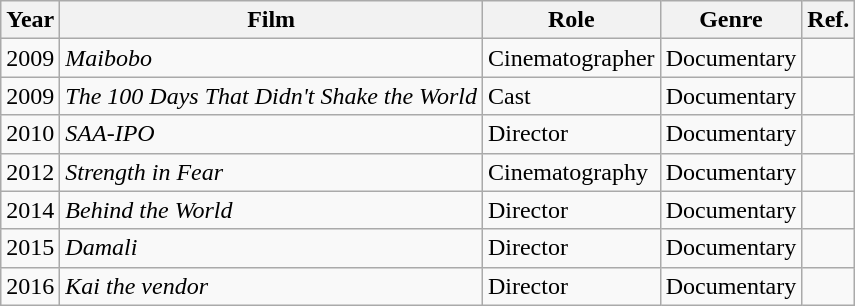<table class="wikitable">
<tr>
<th>Year</th>
<th>Film</th>
<th>Role</th>
<th>Genre</th>
<th>Ref.</th>
</tr>
<tr>
<td>2009</td>
<td><em>Maibobo</em></td>
<td>Cinematographer</td>
<td>Documentary</td>
<td></td>
</tr>
<tr>
<td>2009</td>
<td><em>The 100 Days That Didn't Shake the World</em></td>
<td>Cast</td>
<td>Documentary</td>
<td></td>
</tr>
<tr>
<td>2010</td>
<td><em>SAA-IPO</em></td>
<td>Director</td>
<td>Documentary</td>
<td></td>
</tr>
<tr>
<td>2012</td>
<td><em>Strength in Fear</em></td>
<td>Cinematography</td>
<td>Documentary</td>
<td></td>
</tr>
<tr>
<td>2014</td>
<td><em>Behind the World</em></td>
<td>Director</td>
<td>Documentary</td>
<td></td>
</tr>
<tr>
<td>2015</td>
<td><em>Damali</em></td>
<td>Director</td>
<td>Documentary</td>
<td></td>
</tr>
<tr>
<td>2016</td>
<td><em>Kai the vendor</em></td>
<td>Director</td>
<td>Documentary</td>
<td></td>
</tr>
</table>
